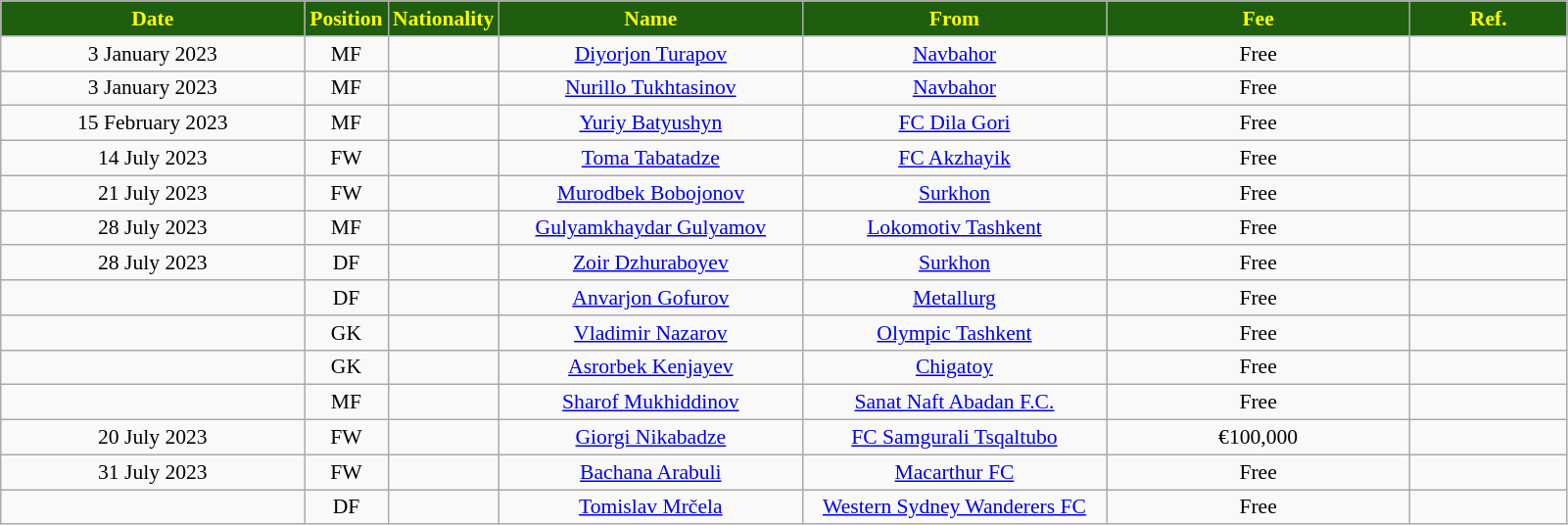<table class="wikitable" style="text-align:center; font-size:90%; ">
<tr>
<th style="background:#1e5e0e; color:yellow; width:200px;">Date</th>
<th style="background:#1e5e0e; color:yellow; width:50px;">Position</th>
<th style="background:#1e5e0e; color:yellow; width:50px;">Nationality</th>
<th style="background:#1e5e0e; color:yellow; width:200px;">Name</th>
<th style="background:#1e5e0e; color:yellow; width:200px;">From</th>
<th style="background:#1e5e0e; color:yellow; width:200px;">Fee</th>
<th style="background:#1e5e0e; color:yellow; width:100px;">Ref.</th>
</tr>
<tr>
<td>3 January 2023</td>
<td>MF</td>
<td></td>
<td><a href='#'>Diyorjon Turapov</a></td>
<td><a href='#'>Navbahor</a></td>
<td>Free</td>
<td></td>
</tr>
<tr>
<td>3 January 2023</td>
<td>MF</td>
<td></td>
<td><a href='#'>Nurillo Tukhtasinov</a></td>
<td><a href='#'>Navbahor</a></td>
<td>Free</td>
<td></td>
</tr>
<tr>
<td>15 February 2023</td>
<td>MF</td>
<td></td>
<td><a href='#'>Yuriy Batyushyn</a></td>
<td><a href='#'>FC Dila Gori</a></td>
<td>Free</td>
<td></td>
</tr>
<tr>
<td>14 July 2023</td>
<td>FW</td>
<td></td>
<td><a href='#'>Toma Tabatadze</a></td>
<td><a href='#'>FC Akzhayik</a></td>
<td>Free</td>
<td></td>
</tr>
<tr>
<td>21 July 2023</td>
<td>FW</td>
<td></td>
<td><a href='#'>Murodbek Bobojonov</a></td>
<td><a href='#'>Surkhon</a></td>
<td>Free</td>
<td></td>
</tr>
<tr>
<td>28 July 2023</td>
<td>MF</td>
<td></td>
<td><a href='#'>Gulyamkhaydar Gulyamov</a></td>
<td><a href='#'>Lokomotiv Tashkent</a></td>
<td>Free</td>
<td></td>
</tr>
<tr>
<td>28 July 2023</td>
<td>DF</td>
<td></td>
<td><a href='#'>Zoir Dzhuraboyev</a></td>
<td><a href='#'>Surkhon</a></td>
<td>Free</td>
<td></td>
</tr>
<tr>
<td></td>
<td>DF</td>
<td></td>
<td><a href='#'>Anvarjon Gofurov</a></td>
<td><a href='#'>Metallurg</a></td>
<td>Free</td>
<td></td>
</tr>
<tr>
<td></td>
<td>GK</td>
<td></td>
<td><a href='#'>Vladimir Nazarov</a></td>
<td><a href='#'>Olympic Tashkent</a></td>
<td>Free</td>
<td></td>
</tr>
<tr>
<td></td>
<td>GK</td>
<td></td>
<td><a href='#'>Asrorbek Kenjayev</a></td>
<td><a href='#'>Chigatoy</a></td>
<td>Free</td>
<td></td>
</tr>
<tr>
<td></td>
<td>MF</td>
<td></td>
<td><a href='#'>Sharof Mukhiddinov</a></td>
<td><a href='#'>Sanat Naft Abadan F.C.</a></td>
<td>Free</td>
<td></td>
</tr>
<tr>
<td>20 July 2023</td>
<td>FW</td>
<td></td>
<td><a href='#'>Giorgi Nikabadze</a></td>
<td><a href='#'>FC Samgurali Tsqaltubo</a></td>
<td>€100,000</td>
<td></td>
</tr>
<tr>
<td>31 July 2023</td>
<td>FW</td>
<td></td>
<td><a href='#'>Bachana Arabuli</a></td>
<td><a href='#'>Macarthur FC</a></td>
<td>Free</td>
<td></td>
</tr>
<tr>
<td></td>
<td>DF</td>
<td></td>
<td><a href='#'>Tomislav Mrčela</a></td>
<td><a href='#'>Western Sydney Wanderers FC</a></td>
<td>Free</td>
<td></td>
</tr>
</table>
